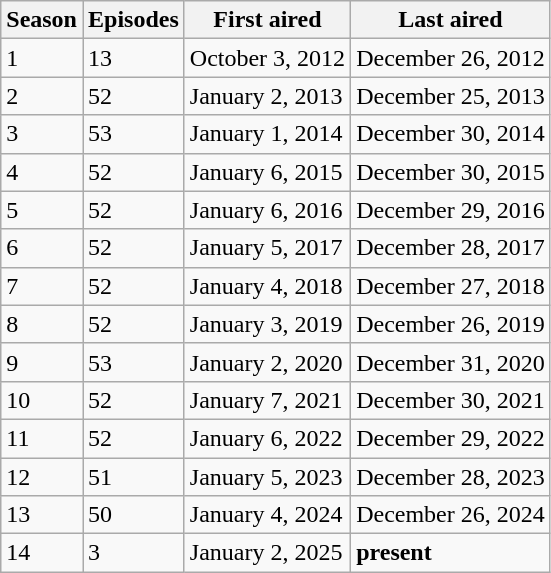<table class="wikitable">
<tr>
<th>Season</th>
<th>Episodes</th>
<th>First aired</th>
<th>Last aired</th>
</tr>
<tr>
<td>1</td>
<td>13</td>
<td>October 3, 2012</td>
<td>December 26, 2012</td>
</tr>
<tr>
<td>2</td>
<td>52</td>
<td>January 2, 2013</td>
<td>December 25, 2013</td>
</tr>
<tr>
<td>3</td>
<td>53</td>
<td>January 1, 2014</td>
<td>December 30, 2014</td>
</tr>
<tr>
<td>4</td>
<td>52</td>
<td>January 6, 2015</td>
<td>December 30, 2015</td>
</tr>
<tr>
<td>5</td>
<td>52</td>
<td>January 6, 2016</td>
<td>December 29, 2016</td>
</tr>
<tr>
<td>6</td>
<td>52</td>
<td>January 5, 2017</td>
<td>December 28, 2017</td>
</tr>
<tr>
<td>7</td>
<td>52</td>
<td>January 4, 2018</td>
<td>December 27, 2018</td>
</tr>
<tr>
<td>8</td>
<td>52</td>
<td>January 3, 2019</td>
<td>December 26, 2019</td>
</tr>
<tr>
<td>9</td>
<td>53</td>
<td>January 2, 2020</td>
<td>December 31, 2020</td>
</tr>
<tr>
<td>10</td>
<td>52</td>
<td>January 7, 2021</td>
<td>December 30, 2021</td>
</tr>
<tr>
<td>11</td>
<td>52</td>
<td>January 6, 2022</td>
<td>December 29, 2022</td>
</tr>
<tr>
<td>12</td>
<td>51</td>
<td>January 5, 2023</td>
<td>December 28, 2023</td>
</tr>
<tr>
<td>13</td>
<td>50</td>
<td>January 4, 2024</td>
<td>December 26, 2024</td>
</tr>
<tr>
<td>14</td>
<td>3</td>
<td>January 2, 2025</td>
<td><strong>present</strong></td>
</tr>
</table>
